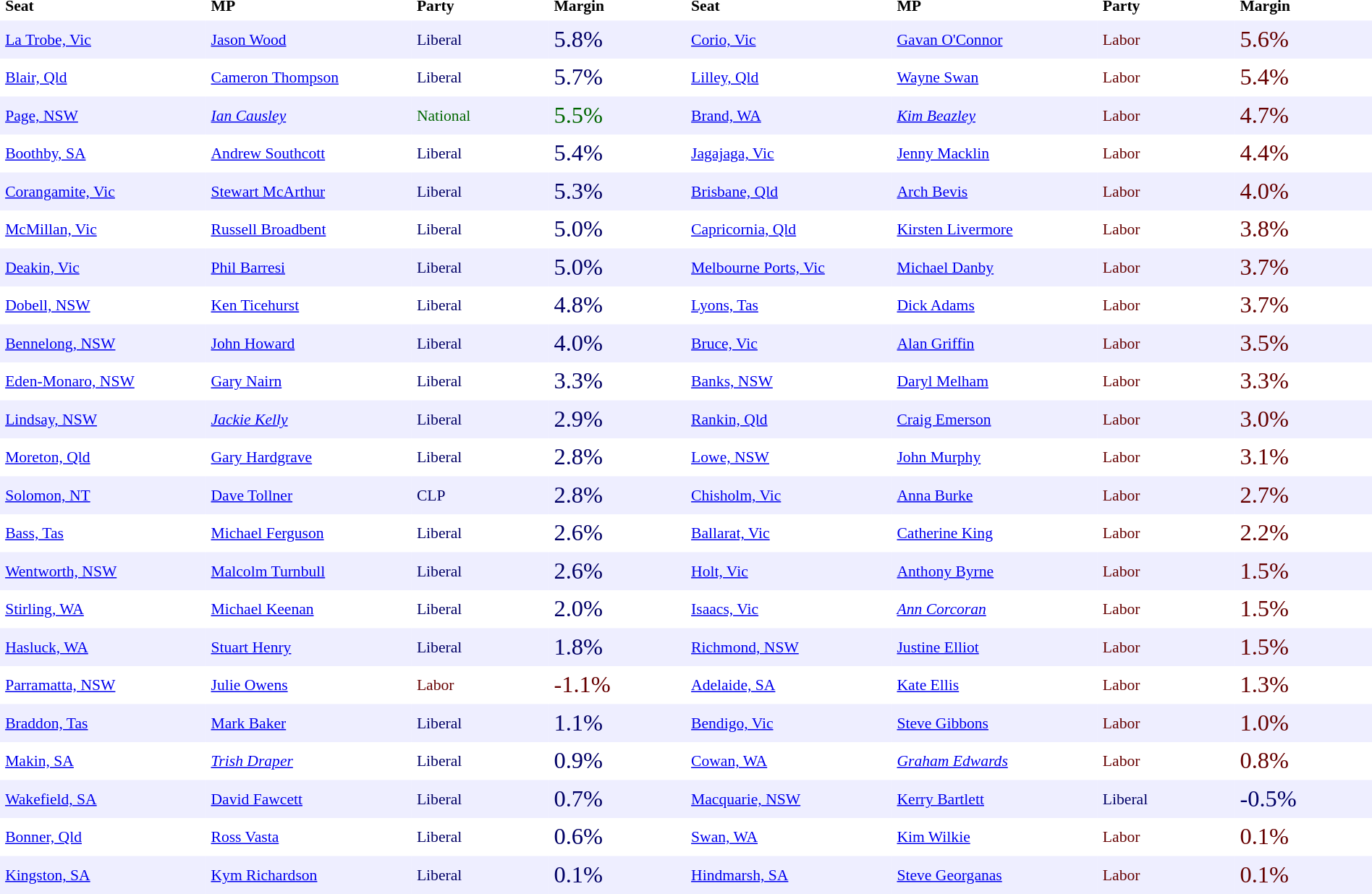<table class="toccolours" cellpadding="5" cellspacing="0" style="margin: .4em;font-size: 90%;" width="100%">
<tr>
<th align="left" width="15%">Seat</th>
<th align="left" width="15%">MP</th>
<th align="left" width="10%">Party</th>
<th align="left" width="10%">Margin</th>
<th align="left" width="15%">Seat</th>
<th align="left" width="15%">MP</th>
<th align="left" width="10%">Party</th>
<th align="left" width="10%">Margin</th>
</tr>
<tr bgcolor="#eeeeff">
<td align="left"><a href='#'>La Trobe, Vic</a></td>
<td align="left"><a href='#'>Jason Wood</a></td>
<td align="left" style="color: #006;">Liberal</td>
<td align="left" style="font-size: 150%;color: #006;">5.8%</td>
<td align="left"><a href='#'>Corio, Vic</a></td>
<td align="left"><a href='#'>Gavan O'Connor</a></td>
<td align="left" style="color: #600;">Labor</td>
<td align="left" style="font-size: 150%;color: #600;">5.6%</td>
</tr>
<tr>
<td align="left"><a href='#'>Blair, Qld</a></td>
<td align="left"><a href='#'>Cameron Thompson</a></td>
<td align="left" style="color: #006;">Liberal</td>
<td align="left" style="font-size: 150%;color: #006;">5.7%</td>
<td align="left"><a href='#'>Lilley, Qld</a></td>
<td align="left"><a href='#'>Wayne Swan</a></td>
<td align=";left" style="color: #600;">Labor</td>
<td align="left" style="font-size: 150%;color: #600;">5.4%</td>
</tr>
<tr bgcolor="#eeeeff">
<td align="left"><a href='#'>Page, NSW</a></td>
<td align="left"><em><a href='#'>Ian Causley</a></em></td>
<td align="left" style="color: #060;">National</td>
<td align="left" style="font-size: 150%;color: #060;">5.5%</td>
<td align="left"><a href='#'>Brand, WA</a></td>
<td align="left"><em><a href='#'>Kim Beazley</a></em></td>
<td align="left" style="color: #600;">Labor</td>
<td align="left" style="font-size: 150%;color: #600;">4.7%</td>
</tr>
<tr>
<td align="left"><a href='#'>Boothby, SA</a></td>
<td align="left"><a href='#'>Andrew Southcott</a></td>
<td align="left" style="color: #006;">Liberal</td>
<td align="left" style="font-size: 150%;color: #006;">5.4%</td>
<td align="left"><a href='#'>Jagajaga, Vic</a></td>
<td align="left"><a href='#'>Jenny Macklin</a></td>
<td align="left" style="color: #600;">Labor</td>
<td align="left" style="font-size: 150%;color: #600;">4.4%</td>
</tr>
<tr bgcolor="#eeeeff">
<td align="left"><a href='#'>Corangamite, Vic</a></td>
<td align="left"><a href='#'>Stewart McArthur</a></td>
<td align="left" style="color: #006;">Liberal</td>
<td align="left" style="font-size: 150%;color: #006;">5.3%</td>
<td align="left"><a href='#'>Brisbane, Qld</a></td>
<td align="left"><a href='#'>Arch Bevis</a></td>
<td align="left" style="color: #600;">Labor</td>
<td align="left" style="font-size: 150%;color: #600;">4.0%</td>
</tr>
<tr>
<td align="left"><a href='#'>McMillan, Vic</a></td>
<td align="left"><a href='#'>Russell Broadbent</a></td>
<td align="left" style="color: #006;">Liberal</td>
<td align="left" style="font-size: 150%;color: #006;">5.0%</td>
<td align="left"><a href='#'>Capricornia, Qld</a></td>
<td align="left"><a href='#'>Kirsten Livermore</a></td>
<td align="left" style="color: #600;">Labor</td>
<td align="left" style="font-size: 150%;color: #600;">3.8%</td>
</tr>
<tr bgcolor="#eeeeff">
<td align="left"><a href='#'>Deakin, Vic</a></td>
<td align="left"><a href='#'>Phil Barresi</a></td>
<td align="left" style="color: #006;">Liberal</td>
<td align="left" style="font-size: 150%;color: #006;">5.0%</td>
<td align="left"><a href='#'>Melbourne Ports, Vic</a></td>
<td align="left"><a href='#'>Michael Danby</a></td>
<td align="left" style="color: #600;">Labor</td>
<td align="left" style="font-size: 150%;color: #600;">3.7%</td>
</tr>
<tr>
<td align="left"><a href='#'>Dobell, NSW</a></td>
<td align="left"><a href='#'>Ken Ticehurst</a></td>
<td align="left" style="color: #006;">Liberal</td>
<td align="left" style="font-size: 150%;color: #006;">4.8%</td>
<td align="left"><a href='#'>Lyons, Tas</a></td>
<td align="left"><a href='#'>Dick Adams</a></td>
<td align="left" style="color: #600;">Labor</td>
<td align="left" style="font-size: 150%;color: #600;">3.7%</td>
</tr>
<tr bgcolor="#eeeeff">
<td align="left"><a href='#'>Bennelong, NSW</a></td>
<td align="left"><a href='#'>John Howard</a></td>
<td align="left" style="color: #006;">Liberal</td>
<td align="left" style="font-size: 150%;color: #006;">4.0%</td>
<td align="left"><a href='#'>Bruce, Vic</a></td>
<td align="left"><a href='#'>Alan Griffin</a></td>
<td align="left" style="color: #600;">Labor</td>
<td align="left" style="font-size: 150%;color: #600;">3.5%</td>
</tr>
<tr>
<td align="left"><a href='#'>Eden-Monaro, NSW</a></td>
<td align="left"><a href='#'>Gary Nairn</a></td>
<td align="left" style="color: #006;">Liberal</td>
<td align="left" style="font-size: 150%;color: #006;">3.3%</td>
<td align="left"><a href='#'>Banks, NSW</a></td>
<td align="left"><a href='#'>Daryl Melham</a></td>
<td align="left" style="color: #600;">Labor</td>
<td align="left" style="font-size: 150%;color: #600;">3.3%</td>
</tr>
<tr bgcolor="#eeeeff">
<td align="left"><a href='#'>Lindsay, NSW</a></td>
<td align="left"><em><a href='#'>Jackie Kelly</a></em></td>
<td align="left" style="color: #006;">Liberal</td>
<td align="left" style="font-size: 150%;color: #006;">2.9%</td>
<td align="left"><a href='#'>Rankin, Qld</a></td>
<td align="left"><a href='#'>Craig Emerson</a></td>
<td align="left" style="color: #600;">Labor</td>
<td align="left" style="font-size: 150%;color: #600;">3.0%</td>
</tr>
<tr>
<td align="left"><a href='#'>Moreton, Qld</a></td>
<td align="left"><a href='#'>Gary Hardgrave</a></td>
<td align="left" style="color: #006;">Liberal</td>
<td align="left" style="font-size: 150%;color: #006;">2.8%</td>
<td align="left"><a href='#'>Lowe, NSW</a></td>
<td align="left"><a href='#'>John Murphy</a></td>
<td align="left" style="color: #600;">Labor</td>
<td align="left" style="font-size: 150%;color: #600;">3.1%</td>
</tr>
<tr bgcolor="#eeeeff">
<td align="left"><a href='#'>Solomon, NT</a></td>
<td align="left"><a href='#'>Dave Tollner</a></td>
<td align="left" style="color: #006;">CLP</td>
<td align="left" style="font-size: 150%;color: #006;">2.8%</td>
<td align="left"><a href='#'>Chisholm, Vic</a></td>
<td align="left"><a href='#'>Anna Burke</a></td>
<td align="left" style="color: #600;">Labor</td>
<td align="left" style="font-size: 150%;color: #600;">2.7%</td>
</tr>
<tr>
<td align="left"><a href='#'>Bass, Tas</a></td>
<td align="left"><a href='#'>Michael Ferguson</a></td>
<td align="left" style="color: #006;">Liberal</td>
<td align="left" style="font-size: 150%;color: #006;">2.6%</td>
<td align="left"><a href='#'>Ballarat, Vic</a></td>
<td align="left"><a href='#'>Catherine King</a></td>
<td align="left" style="color: #600;">Labor</td>
<td align="left" style="font-size: 150%;color: #600;">2.2%</td>
</tr>
<tr bgcolor="#eeeeff">
<td align="left"><a href='#'>Wentworth, NSW</a></td>
<td align="left"><a href='#'>Malcolm Turnbull</a></td>
<td align="left" style="color: #006;">Liberal</td>
<td align="left" style="font-size: 150%;color: #006;">2.6%</td>
<td align="left"><a href='#'>Holt, Vic</a></td>
<td align="left"><a href='#'>Anthony Byrne</a></td>
<td align="left" style="color: #600;">Labor</td>
<td align="left" style="font-size: 150%;color: #600;">1.5%</td>
</tr>
<tr>
<td align="left"><a href='#'>Stirling, WA</a></td>
<td align="left"><a href='#'>Michael Keenan</a></td>
<td align="left" style="color: #006;">Liberal</td>
<td align="left" style="font-size: 150%;color: #006;">2.0%</td>
<td align="left"><a href='#'>Isaacs, Vic</a></td>
<td align="left"><em><a href='#'>Ann Corcoran</a></em></td>
<td align="left" style="color: #600;">Labor</td>
<td align="left" style="font-size: 150%;color: #600;">1.5%</td>
</tr>
<tr bgcolor="#eeeeff">
<td align="left"><a href='#'>Hasluck, WA</a></td>
<td align="left"><a href='#'>Stuart Henry</a></td>
<td align="left" style="color: #006;">Liberal</td>
<td align="left" style="font-size: 150%;color: #006;">1.8%</td>
<td align="left"><a href='#'>Richmond, NSW</a></td>
<td align="left"><a href='#'>Justine Elliot</a></td>
<td align="left" style="color: #600;">Labor</td>
<td align="left" style="font-size: 150%;color: #600;">1.5%</td>
</tr>
<tr>
<td align="left"><a href='#'>Parramatta, NSW</a></td>
<td align="left"><a href='#'>Julie Owens</a></td>
<td align="left" style="color: #600;">Labor</td>
<td align="left" style="font-size: 150%;color: #600;">-1.1%</td>
<td align="left"><a href='#'>Adelaide, SA</a></td>
<td align="left"><a href='#'>Kate Ellis</a></td>
<td align="left" style="color: #600;">Labor</td>
<td align="left" style="font-size: 150%;color: #600;">1.3%</td>
</tr>
<tr bgcolor="#eeeeff">
<td align="left"><a href='#'>Braddon, Tas</a></td>
<td align="left"><a href='#'>Mark Baker</a></td>
<td align="left" style="color: #006;">Liberal</td>
<td align="left" style="font-size: 150%;color: #006;">1.1%</td>
<td align="left"><a href='#'>Bendigo, Vic</a></td>
<td align="left"><a href='#'>Steve Gibbons</a></td>
<td align="left" style="color: #600;">Labor</td>
<td align="left" style="font-size: 150%;color: #600;">1.0%</td>
</tr>
<tr>
<td align="left"><a href='#'>Makin, SA</a></td>
<td align="left"><em><a href='#'>Trish Draper</a></em></td>
<td align="left" style="color: #006;">Liberal</td>
<td align="left" style="font-size: 150%;color: #006;">0.9%</td>
<td align="left"><a href='#'>Cowan, WA</a></td>
<td align="left"><em><a href='#'>Graham Edwards</a></em></td>
<td align="left" style="color: #600;">Labor</td>
<td align="left" style="font-size: 150%;color: #600;">0.8%</td>
</tr>
<tr bgcolor="#eeeeff">
<td align="left"><a href='#'>Wakefield, SA</a></td>
<td align="left"><a href='#'>David Fawcett</a></td>
<td align="left" style="color: #006;">Liberal</td>
<td align="left" style="font-size: 150%;color: #006;">0.7%</td>
<td align="left"><a href='#'>Macquarie, NSW</a></td>
<td align="left"><a href='#'>Kerry Bartlett</a></td>
<td align="left" style="color: #006;">Liberal</td>
<td align="left" style="font-size: 150%;color: #006;">-0.5%</td>
</tr>
<tr>
<td align="left"><a href='#'>Bonner, Qld</a></td>
<td align="left"><a href='#'>Ross Vasta</a></td>
<td align="left" style="color: #006;">Liberal</td>
<td align="left" style="font-size: 150%;color: #006;">0.6%</td>
<td align="left"><a href='#'>Swan, WA</a></td>
<td align="left"><a href='#'>Kim Wilkie</a></td>
<td align="left" style="color: #600;">Labor</td>
<td align="left" style="font-size: 150%;color: #600;">0.1%</td>
</tr>
<tr bgcolor="#eeeeff">
<td align="left"><a href='#'>Kingston, SA</a></td>
<td align="left"><a href='#'>Kym Richardson</a></td>
<td align="left" style="color: #006;">Liberal</td>
<td align="left" style="font-size: 150%;color: #006;">0.1%</td>
<td align="left"><a href='#'>Hindmarsh, SA</a></td>
<td align="left"><a href='#'>Steve Georganas</a></td>
<td align="left" style="color: #600;">Labor</td>
<td align="left" style="font-size: 150%;color: #600;">0.1%</td>
</tr>
</table>
